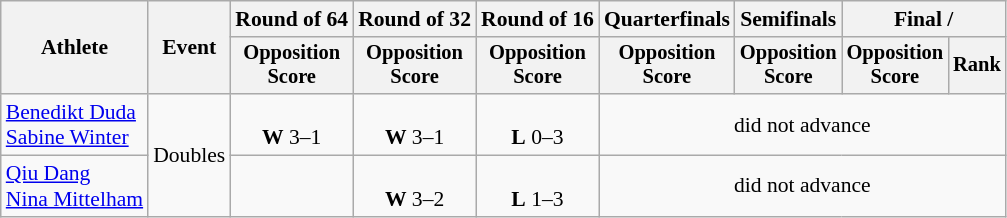<table class=wikitable style=font-size:90%;text-align:center>
<tr>
<th rowspan=2>Athlete</th>
<th rowspan=2>Event</th>
<th>Round of 64</th>
<th>Round of 32</th>
<th>Round of 16</th>
<th>Quarterfinals</th>
<th>Semifinals</th>
<th colspan=2>Final / </th>
</tr>
<tr style=font-size:95%>
<th>Opposition<br>Score</th>
<th>Opposition<br>Score</th>
<th>Opposition<br>Score</th>
<th>Opposition<br>Score</th>
<th>Opposition<br>Score</th>
<th>Opposition<br>Score</th>
<th>Rank</th>
</tr>
<tr align=center>
<td align=left><a href='#'>Benedikt Duda</a><br><a href='#'>Sabine Winter</a></td>
<td align=left rowspan=2>Doubles</td>
<td><br><strong>W</strong> 3–1</td>
<td><br><strong>W</strong> 3–1</td>
<td><br><strong>L</strong> 0–3</td>
<td colspan=4>did not advance</td>
</tr>
<tr align=center>
<td align=left><a href='#'>Qiu Dang</a><br><a href='#'>Nina Mittelham</a></td>
<td></td>
<td><br><strong>W</strong> 3–2</td>
<td><br><strong>L</strong> 1–3</td>
<td colspan=4>did not advance</td>
</tr>
</table>
